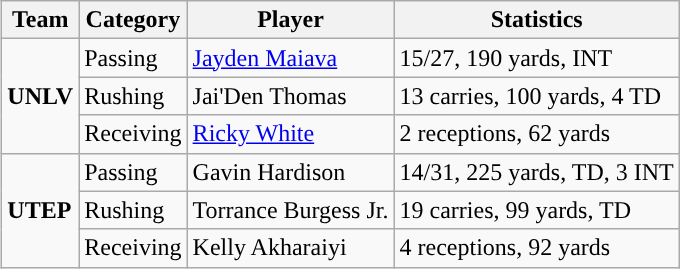<table class="wikitable" style="float: right;">
<tr>
<th>Team</th>
<th>Category</th>
<th>Player</th>
<th>Statistics</th>
</tr>
<tr>
<td rowspan=3><strong>UNLV</strong></td>
<td>Passing</td>
<td><a href='#'>Jayden Maiava</a></td>
<td>15/27, 190 yards, INT</td>
</tr>
<tr>
<td>Rushing</td>
<td>Jai'Den Thomas</td>
<td>13 carries, 100 yards, 4 TD</td>
</tr>
<tr>
<td>Receiving</td>
<td><a href='#'>Ricky White</a></td>
<td>2 receptions, 62 yards</td>
</tr>
<tr>
<td rowspan=3><strong>UTEP</strong></td>
<td>Passing</td>
<td>Gavin Hardison</td>
<td>14/31, 225 yards, TD, 3 INT</td>
</tr>
<tr>
<td>Rushing</td>
<td>Torrance Burgess Jr.</td>
<td>19 carries, 99 yards, TD</td>
</tr>
<tr>
<td>Receiving</td>
<td>Kelly Akharaiyi</td>
<td>4 receptions, 92 yards</td>
</tr>
</table>
